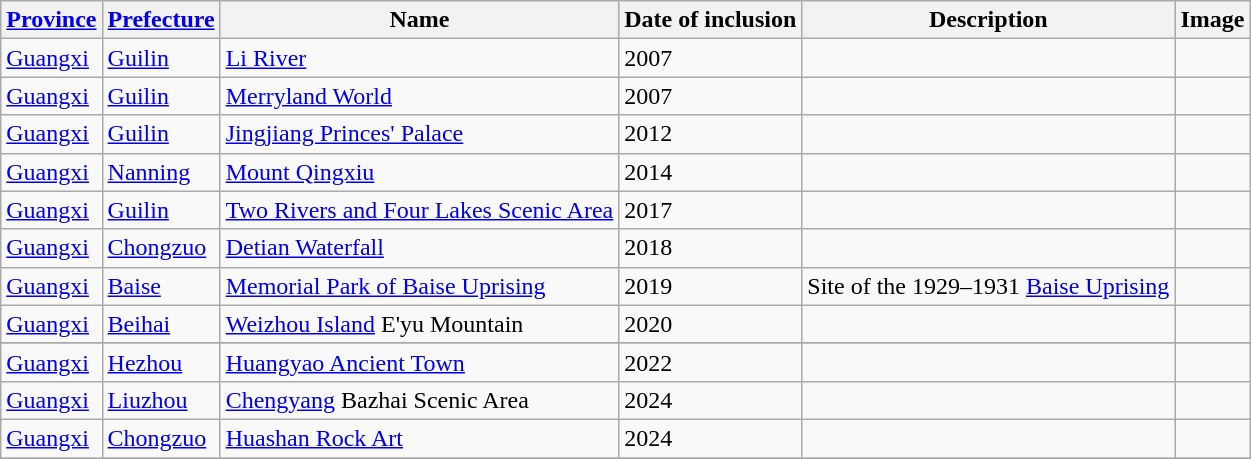<table class="wikitable sortable" style="text-align:left;">
<tr>
<th scope="col"><a href='#'>Province</a></th>
<th scope="col"><a href='#'>Prefecture</a></th>
<th scope="col">Name</th>
<th scope="col">Date of inclusion</th>
<th scope="col">Description</th>
<th scope="col">Image</th>
</tr>
<tr>
<td><a href='#'>Guangxi</a></td>
<td><a href='#'>Guilin</a></td>
<td><a href='#'>Li River</a></td>
<td>2007</td>
<td></td>
<td></td>
</tr>
<tr>
<td><a href='#'>Guangxi</a></td>
<td><a href='#'>Guilin</a></td>
<td><a href='#'>Merryland World</a></td>
<td>2007</td>
<td></td>
<td></td>
</tr>
<tr>
<td><a href='#'>Guangxi</a></td>
<td><a href='#'>Guilin</a></td>
<td><a href='#'>Jingjiang Princes' Palace</a></td>
<td>2012</td>
<td></td>
<td></td>
</tr>
<tr>
<td><a href='#'>Guangxi</a></td>
<td><a href='#'>Nanning</a></td>
<td><a href='#'>Mount Qingxiu</a></td>
<td>2014</td>
<td></td>
<td></td>
</tr>
<tr>
<td><a href='#'>Guangxi</a></td>
<td><a href='#'>Guilin</a></td>
<td><a href='#'>Two Rivers and Four Lakes Scenic Area</a></td>
<td>2017</td>
<td></td>
<td></td>
</tr>
<tr>
<td><a href='#'>Guangxi</a></td>
<td><a href='#'>Chongzuo</a></td>
<td><a href='#'>Detian Waterfall</a></td>
<td>2018</td>
<td></td>
<td></td>
</tr>
<tr>
<td><a href='#'>Guangxi</a></td>
<td><a href='#'>Baise</a></td>
<td><a href='#'>Memorial Park of Baise Uprising</a></td>
<td>2019</td>
<td>Site of the 1929–1931 <a href='#'>Baise Uprising</a></td>
<td></td>
</tr>
<tr>
<td><a href='#'>Guangxi</a></td>
<td><a href='#'>Beihai</a></td>
<td><a href='#'>Weizhou Island</a> E'yu Mountain</td>
<td>2020</td>
<td></td>
<td></td>
</tr>
<tr>
</tr>
<tr>
<td><a href='#'>Guangxi</a></td>
<td><a href='#'>Hezhou</a></td>
<td><a href='#'>Huangyao Ancient Town</a></td>
<td>2022</td>
<td></td>
<td></td>
</tr>
<tr>
<td><a href='#'>Guangxi</a></td>
<td><a href='#'>Liuzhou</a></td>
<td><a href='#'>Chengyang</a> Bazhai Scenic Area</td>
<td>2024</td>
<td></td>
<td></td>
</tr>
<tr>
<td><a href='#'>Guangxi</a></td>
<td><a href='#'>Chongzuo</a></td>
<td><a href='#'>Huashan Rock Art</a></td>
<td>2024</td>
<td></td>
<td></td>
</tr>
<tr>
</tr>
</table>
